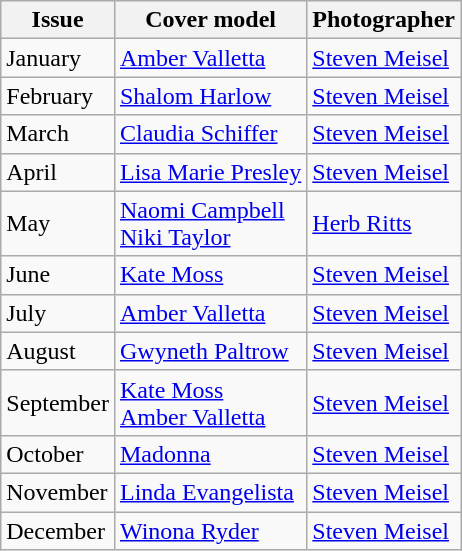<table class="sortable wikitable">
<tr>
<th>Issue</th>
<th>Cover model</th>
<th>Photographer</th>
</tr>
<tr>
<td>January</td>
<td><a href='#'>Amber Valletta</a></td>
<td><a href='#'>Steven Meisel</a></td>
</tr>
<tr>
<td>February</td>
<td><a href='#'>Shalom Harlow</a></td>
<td><a href='#'>Steven Meisel</a></td>
</tr>
<tr>
<td>March</td>
<td><a href='#'>Claudia Schiffer</a></td>
<td><a href='#'>Steven Meisel</a></td>
</tr>
<tr>
<td>April</td>
<td><a href='#'>Lisa Marie Presley</a></td>
<td><a href='#'>Steven Meisel</a></td>
</tr>
<tr>
<td>May</td>
<td><a href='#'>Naomi Campbell</a><br><a href='#'>Niki Taylor</a></td>
<td><a href='#'>Herb Ritts</a></td>
</tr>
<tr>
<td>June</td>
<td><a href='#'>Kate Moss</a></td>
<td><a href='#'>Steven Meisel</a></td>
</tr>
<tr>
<td>July</td>
<td><a href='#'>Amber Valletta</a></td>
<td><a href='#'>Steven Meisel</a></td>
</tr>
<tr>
<td>August</td>
<td><a href='#'>Gwyneth Paltrow</a></td>
<td><a href='#'>Steven Meisel</a></td>
</tr>
<tr>
<td>September</td>
<td><a href='#'>Kate Moss</a><br><a href='#'>Amber Valletta</a></td>
<td><a href='#'>Steven Meisel</a></td>
</tr>
<tr>
<td>October</td>
<td><a href='#'>Madonna</a></td>
<td><a href='#'>Steven Meisel</a></td>
</tr>
<tr>
<td>November</td>
<td><a href='#'>Linda Evangelista</a></td>
<td><a href='#'>Steven Meisel</a></td>
</tr>
<tr>
<td>December</td>
<td><a href='#'>Winona Ryder</a></td>
<td><a href='#'>Steven Meisel</a></td>
</tr>
</table>
